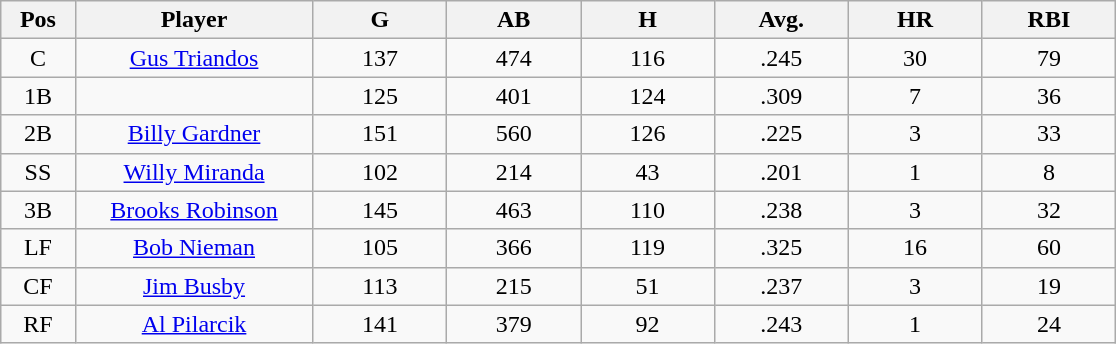<table class="wikitable sortable">
<tr>
<th bgcolor="#DDDDFF" width="5%">Pos</th>
<th bgcolor="#DDDDFF" width="16%">Player</th>
<th bgcolor="#DDDDFF" width="9%">G</th>
<th bgcolor="#DDDDFF" width="9%">AB</th>
<th bgcolor="#DDDDFF" width="9%">H</th>
<th bgcolor="#DDDDFF" width="9%">Avg.</th>
<th bgcolor="#DDDDFF" width="9%">HR</th>
<th bgcolor="#DDDDFF" width="9%">RBI</th>
</tr>
<tr align="center">
<td>C</td>
<td><a href='#'>Gus Triandos</a></td>
<td>137</td>
<td>474</td>
<td>116</td>
<td>.245</td>
<td>30</td>
<td>79</td>
</tr>
<tr align=center>
<td>1B</td>
<td></td>
<td>125</td>
<td>401</td>
<td>124</td>
<td>.309</td>
<td>7</td>
<td>36</td>
</tr>
<tr align="center">
<td>2B</td>
<td><a href='#'>Billy Gardner</a></td>
<td>151</td>
<td>560</td>
<td>126</td>
<td>.225</td>
<td>3</td>
<td>33</td>
</tr>
<tr align=center>
<td>SS</td>
<td><a href='#'>Willy Miranda</a></td>
<td>102</td>
<td>214</td>
<td>43</td>
<td>.201</td>
<td>1</td>
<td>8</td>
</tr>
<tr align=center>
<td>3B</td>
<td><a href='#'>Brooks Robinson</a></td>
<td>145</td>
<td>463</td>
<td>110</td>
<td>.238</td>
<td>3</td>
<td>32</td>
</tr>
<tr align=center>
<td>LF</td>
<td><a href='#'>Bob Nieman</a></td>
<td>105</td>
<td>366</td>
<td>119</td>
<td>.325</td>
<td>16</td>
<td>60</td>
</tr>
<tr align=center>
<td>CF</td>
<td><a href='#'>Jim Busby</a></td>
<td>113</td>
<td>215</td>
<td>51</td>
<td>.237</td>
<td>3</td>
<td>19</td>
</tr>
<tr align=center>
<td>RF</td>
<td><a href='#'>Al Pilarcik</a></td>
<td>141</td>
<td>379</td>
<td>92</td>
<td>.243</td>
<td>1</td>
<td>24</td>
</tr>
</table>
